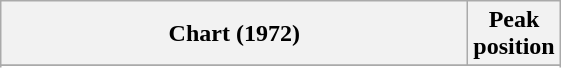<table class="wikitable sortable plainrowheaders" style="text-align:center">
<tr>
<th scope="col" style="width:19em;">Chart (1972)</th>
<th scope="col">Peak<br> position</th>
</tr>
<tr>
</tr>
<tr>
</tr>
<tr>
</tr>
</table>
